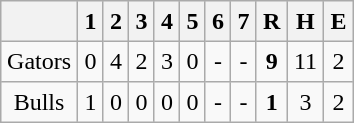<table align = right border="2" cellpadding="4" cellspacing="0" style="margin: 1em 1em 1em 1em; background: #F9F9F9; border: 1px #aaa solid; border-collapse: collapse;">
<tr align=center style="background: #F2F2F2;">
<th></th>
<th>1</th>
<th>2</th>
<th>3</th>
<th>4</th>
<th>5</th>
<th>6</th>
<th>7</th>
<th>R</th>
<th>H</th>
<th>E</th>
</tr>
<tr align=center>
<td>Gators</td>
<td>0</td>
<td>4</td>
<td>2</td>
<td>3</td>
<td>0</td>
<td>-</td>
<td>-</td>
<td><strong>9</strong></td>
<td>11</td>
<td>2</td>
</tr>
<tr align=center>
<td>Bulls</td>
<td>1</td>
<td>0</td>
<td>0</td>
<td>0</td>
<td>0</td>
<td>-</td>
<td>-</td>
<td><strong>1</strong></td>
<td>3</td>
<td>2</td>
</tr>
</table>
